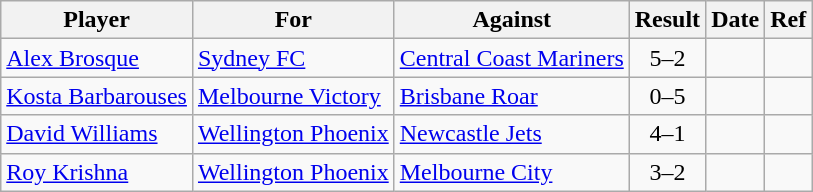<table class="wikitable">
<tr>
<th>Player</th>
<th>For</th>
<th>Against</th>
<th style="text-align:center">Result</th>
<th>Date</th>
<th>Ref</th>
</tr>
<tr>
<td> <a href='#'>Alex Brosque</a></td>
<td><a href='#'>Sydney FC</a></td>
<td><a href='#'>Central Coast Mariners</a></td>
<td style="text-align:center;">5–2</td>
<td></td>
<td></td>
</tr>
<tr>
<td> <a href='#'>Kosta Barbarouses</a></td>
<td><a href='#'>Melbourne Victory</a></td>
<td><a href='#'>Brisbane Roar</a></td>
<td style="text-align:center;">0–5</td>
<td></td>
<td></td>
</tr>
<tr>
<td> <a href='#'>David Williams</a></td>
<td><a href='#'>Wellington Phoenix</a></td>
<td><a href='#'>Newcastle Jets</a></td>
<td style="text-align:center;">4–1</td>
<td></td>
<td></td>
</tr>
<tr>
<td> <a href='#'>Roy Krishna</a></td>
<td><a href='#'>Wellington Phoenix</a></td>
<td><a href='#'>Melbourne City</a></td>
<td style="text-align:center;">3–2</td>
<td></td>
<td></td>
</tr>
</table>
